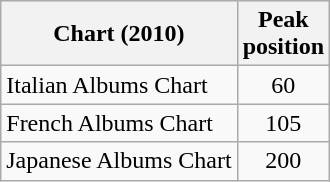<table class="wikitable sortable">
<tr style="background:#ebf5ff;">
<th align="left">Chart (2010)</th>
<th align="left">Peak<br>position</th>
</tr>
<tr>
<td align="left">Italian Albums Chart </td>
<td style="text-align:center;">60</td>
</tr>
<tr>
<td align="left">French Albums Chart </td>
<td style="text-align:center;">105</td>
</tr>
<tr>
<td align="left">Japanese Albums Chart </td>
<td style="text-align:center;">200</td>
</tr>
</table>
